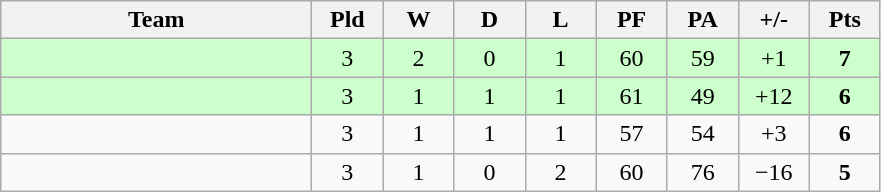<table class="wikitable" style="text-align: center;">
<tr>
<th width="200">Team</th>
<th width="40">Pld</th>
<th width="40">W</th>
<th width="40">D</th>
<th width="40">L</th>
<th width="40">PF</th>
<th width="40">PA</th>
<th width="40">+/-</th>
<th width="40">Pts</th>
</tr>
<tr style="background-color:#ccffcc">
<td style="text-align:left;"></td>
<td>3</td>
<td>2</td>
<td>0</td>
<td>1</td>
<td>60</td>
<td>59</td>
<td>+1</td>
<td><strong>7</strong></td>
</tr>
<tr style="background-color:#ccffcc">
<td style="text-align:left;"></td>
<td>3</td>
<td>1</td>
<td>1</td>
<td>1</td>
<td>61</td>
<td>49</td>
<td>+12</td>
<td><strong>6</strong></td>
</tr>
<tr>
<td style="text-align:left;"></td>
<td>3</td>
<td>1</td>
<td>1</td>
<td>1</td>
<td>57</td>
<td>54</td>
<td>+3</td>
<td><strong>6</strong></td>
</tr>
<tr>
<td style="text-align:left;"></td>
<td>3</td>
<td>1</td>
<td>0</td>
<td>2</td>
<td>60</td>
<td>76</td>
<td>−16</td>
<td><strong>5</strong></td>
</tr>
</table>
